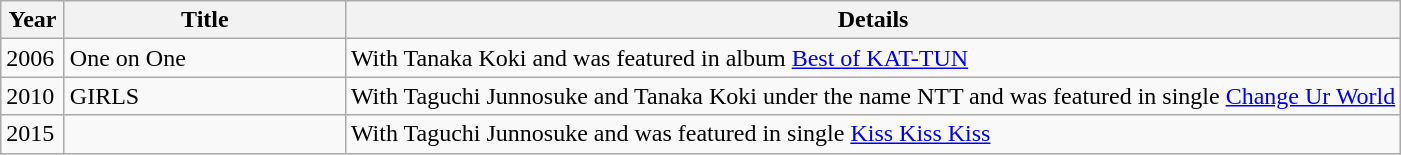<table class="wikitable">
<tr>
<th scope="col" width="35px">Year</th>
<th scope="col" width="180px">Title</th>
<th scope="col">Details</th>
</tr>
<tr>
<td>2006</td>
<td>One on One</td>
<td>With Tanaka Koki and was featured in album <a href='#'>Best of KAT-TUN</a></td>
</tr>
<tr>
<td>2010</td>
<td>GIRLS</td>
<td>With Taguchi Junnosuke and Tanaka Koki under the name NTT and was featured in single <a href='#'>Change Ur World</a></td>
</tr>
<tr>
<td>2015</td>
<td></td>
<td>With Taguchi Junnosuke and was featured in single <a href='#'>Kiss Kiss Kiss</a></td>
</tr>
</table>
